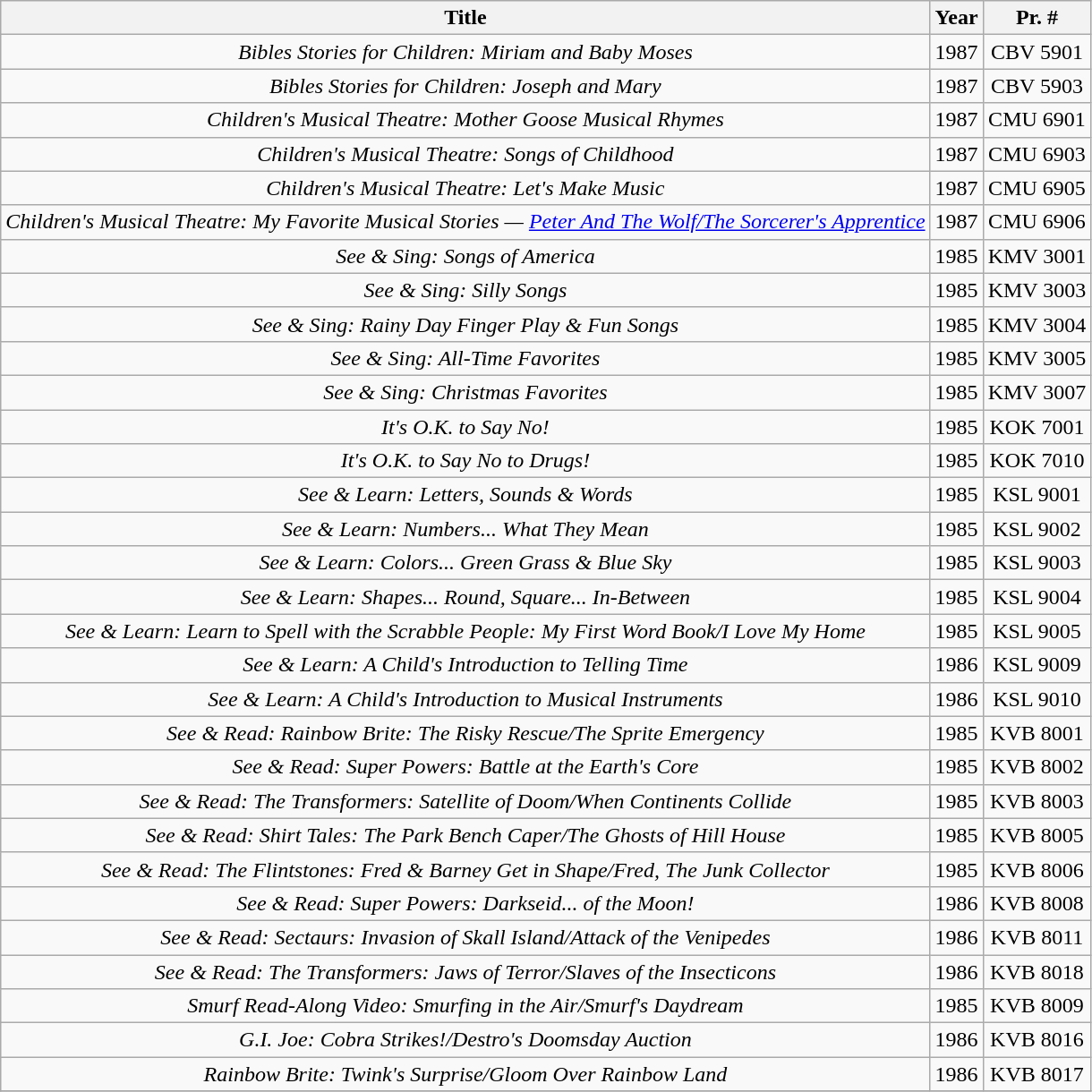<table class="wikitable" style="text-align:center">
<tr>
<th>Title</th>
<th>Year</th>
<th>Pr. #</th>
</tr>
<tr>
<td><em>Bibles Stories for Children: Miriam and Baby Moses</em></td>
<td>1987</td>
<td>CBV 5901</td>
</tr>
<tr>
<td><em>Bibles Stories for Children: Joseph and Mary</em></td>
<td>1987</td>
<td>CBV 5903</td>
</tr>
<tr>
<td><em>Children's Musical Theatre: Mother Goose Musical Rhymes</em></td>
<td>1987</td>
<td>CMU 6901</td>
</tr>
<tr>
<td><em>Children's Musical Theatre: Songs of Childhood</em></td>
<td>1987</td>
<td>CMU 6903</td>
</tr>
<tr>
<td><em>Children's Musical Theatre: Let's Make Music</em></td>
<td>1987</td>
<td>CMU 6905</td>
</tr>
<tr>
<td><em>Children's Musical Theatre: My Favorite Musical Stories — <a href='#'>Peter And The Wolf/The Sorcerer's Apprentice</a></em></td>
<td>1987</td>
<td>CMU 6906</td>
</tr>
<tr>
<td><em>See & Sing: Songs of America</em></td>
<td>1985</td>
<td>KMV 3001</td>
</tr>
<tr>
<td><em>See & Sing: Silly Songs</em></td>
<td>1985</td>
<td>KMV 3003</td>
</tr>
<tr>
<td><em>See & Sing: Rainy Day Finger Play & Fun Songs</em></td>
<td>1985</td>
<td>KMV 3004</td>
</tr>
<tr>
<td><em>See & Sing: All-Time Favorites</em></td>
<td>1985</td>
<td>KMV 3005</td>
</tr>
<tr>
<td><em>See & Sing: Christmas Favorites</em></td>
<td>1985</td>
<td>KMV 3007</td>
</tr>
<tr>
<td><em>It's O.K. to Say No!</em></td>
<td>1985</td>
<td>KOK 7001</td>
</tr>
<tr>
<td><em>It's O.K. to Say No to Drugs!</em></td>
<td>1985</td>
<td>KOK 7010</td>
</tr>
<tr>
<td><em>See & Learn: Letters, Sounds & Words</em></td>
<td>1985</td>
<td>KSL 9001</td>
</tr>
<tr>
<td><em>See & Learn: Numbers... What They Mean</em></td>
<td>1985</td>
<td>KSL 9002</td>
</tr>
<tr>
<td><em>See & Learn: Colors... Green Grass & Blue Sky</em></td>
<td>1985</td>
<td>KSL 9003</td>
</tr>
<tr>
<td><em>See & Learn: Shapes... Round, Square... In-Between</em></td>
<td>1985</td>
<td>KSL 9004</td>
</tr>
<tr>
<td><em>See & Learn: Learn to Spell with the Scrabble People: My First Word Book/I Love My Home</em></td>
<td>1985</td>
<td>KSL 9005</td>
</tr>
<tr>
<td><em>See & Learn: A Child's Introduction to Telling Time</em></td>
<td>1986</td>
<td>KSL 9009</td>
</tr>
<tr>
<td><em>See & Learn: A Child's Introduction to Musical Instruments</em></td>
<td>1986</td>
<td>KSL 9010</td>
</tr>
<tr>
<td><em>See & Read: Rainbow Brite: The Risky Rescue/The Sprite Emergency</em></td>
<td>1985</td>
<td>KVB 8001</td>
</tr>
<tr>
<td><em>See & Read: Super Powers: Battle at the Earth's Core</em></td>
<td>1985</td>
<td>KVB 8002</td>
</tr>
<tr>
<td><em>See & Read: The Transformers: Satellite of Doom/When Continents Collide</em></td>
<td>1985</td>
<td>KVB 8003</td>
</tr>
<tr>
<td><em>See & Read: Shirt Tales: The Park Bench Caper/The Ghosts of Hill House</em></td>
<td>1985</td>
<td>KVB 8005</td>
</tr>
<tr>
<td><em>See & Read: The Flintstones: Fred & Barney Get in Shape/Fred, The Junk Collector</em></td>
<td>1985</td>
<td>KVB 8006</td>
</tr>
<tr>
<td><em>See & Read: Super Powers: Darkseid... of the Moon!</em></td>
<td>1986</td>
<td>KVB 8008</td>
</tr>
<tr>
<td><em>See & Read: Sectaurs: Invasion of Skall Island/Attack of the Venipedes</em></td>
<td>1986</td>
<td>KVB 8011</td>
</tr>
<tr>
<td><em>See & Read: The Transformers: Jaws of Terror/Slaves of the Insecticons</em></td>
<td>1986</td>
<td>KVB 8018</td>
</tr>
<tr>
<td><em>Smurf Read-Along Video: Smurfing in the Air/Smurf's Daydream</em></td>
<td>1985</td>
<td>KVB 8009</td>
</tr>
<tr>
<td><em>G.I. Joe: Cobra Strikes!/Destro's Doomsday Auction</em></td>
<td>1986</td>
<td>KVB 8016</td>
</tr>
<tr>
<td><em>Rainbow Brite: Twink's Surprise/Gloom Over Rainbow Land</em></td>
<td>1986</td>
<td>KVB 8017</td>
</tr>
<tr>
</tr>
</table>
